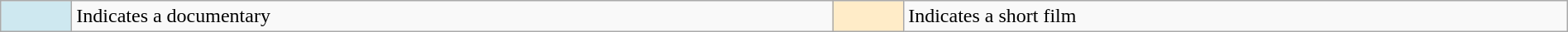<table class="wikitable" style="width:100%">
<tr>
<td align=center style="width:50px;background-color:#CEE8F0"></td>
<td>Indicates a documentary</td>
<td align=center style="width:50px;background-color:#FFECC8"></td>
<td>Indicates a short film</td>
</tr>
</table>
